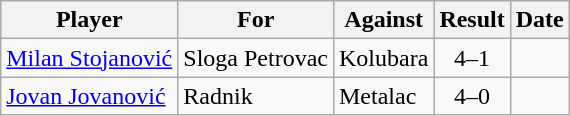<table class="wikitable" margin-top:0.2em;">
<tr>
<th>Player</th>
<th>For</th>
<th>Against</th>
<th style="text-align:center;">Result</th>
<th>Date</th>
</tr>
<tr>
<td> <a href='#'>Milan Stojanović</a></td>
<td>Sloga Petrovac</td>
<td>Kolubara</td>
<td style="text-align:center">4–1</td>
<td></td>
</tr>
<tr>
<td> <a href='#'>Jovan Jovanović</a></td>
<td>Radnik</td>
<td>Metalac</td>
<td style="text-align:center">4–0</td>
<td></td>
</tr>
</table>
